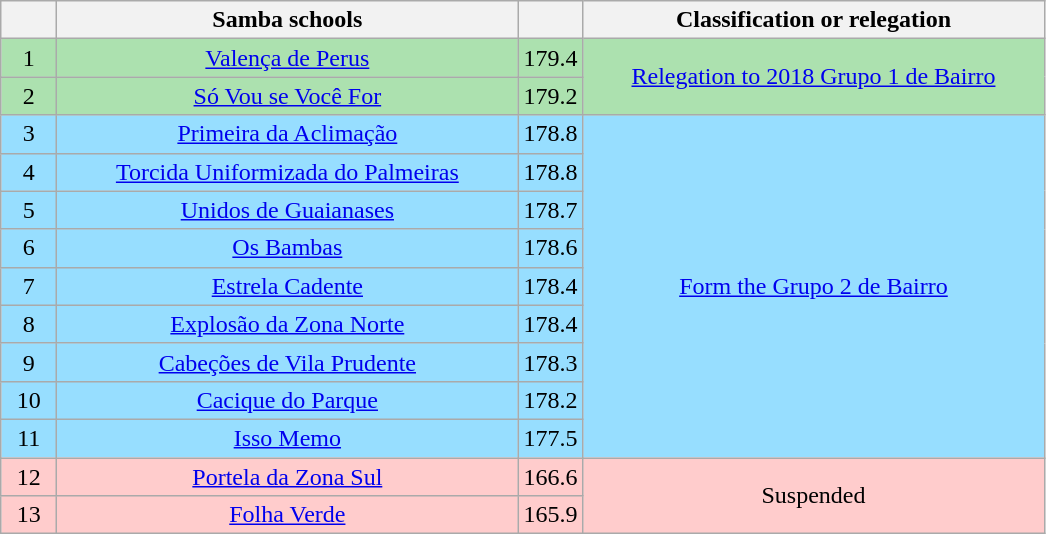<table class="wikitable">
<tr>
<th width="30"></th>
<th width="300">Samba schools</th>
<th width="20"></th>
<th width="300">Classification or relegation</th>
</tr>
<tr align="center">
<td bgcolor=ACE1AF>1</td>
<td bgcolor=ACE1AF><a href='#'>Valença de Perus</a></td>
<td bgcolor=ACE1AF>179.4</td>
<td rowspan=2 bgcolor=ACE1AF><a href='#'><span>Relegation to 2018 Grupo 1 de Bairro</span></a></td>
</tr>
<tr align="center">
<td bgcolor=ACE1AF>2</td>
<td bgcolor=ACE1AF><a href='#'>Só Vou se Você For</a></td>
<td bgcolor=ACE1AF>179.2</td>
</tr>
<tr align="center">
<td bgcolor=97DEFF>3</td>
<td bgcolor=97DEFF><a href='#'>Primeira da Aclimação</a></td>
<td bgcolor=97DEFF>178.8</td>
<td rowspan="9" bgcolor=97DEFF><a href='#'><span>Form the Grupo 2 de Bairro</span></a></td>
</tr>
<tr align="center">
<td bgcolor=97DEFF>4</td>
<td bgcolor=97DEFF><a href='#'>Torcida Uniformizada do Palmeiras</a></td>
<td bgcolor=97DEFF>178.8</td>
</tr>
<tr align="center">
<td bgcolor=97DEFF>5</td>
<td bgcolor=97DEFF><a href='#'>Unidos de Guaianases</a></td>
<td bgcolor=97DEFF>178.7</td>
</tr>
<tr align="center">
<td bgcolor=97DEFF>6</td>
<td bgcolor=97DEFF><a href='#'>Os Bambas</a></td>
<td bgcolor=97DEFF>178.6</td>
</tr>
<tr align="center">
<td bgcolor=97DEFF>7</td>
<td bgcolor=97DEFF><a href='#'>Estrela Cadente</a></td>
<td bgcolor=97DEFF>178.4</td>
</tr>
<tr align="center">
<td bgcolor=97DEFF>8</td>
<td bgcolor=97DEFF><a href='#'>Explosão da Zona Norte</a></td>
<td bgcolor=97DEFF>178.4</td>
</tr>
<tr align="center">
<td bgcolor=97DEFF>9</td>
<td bgcolor=97DEFF><a href='#'>Cabeções de Vila Prudente</a></td>
<td bgcolor=97DEFF>178.3</td>
</tr>
<tr align="center">
<td bgcolor=97DEFF>10</td>
<td bgcolor=97DEFF><a href='#'>Cacique do Parque</a></td>
<td bgcolor=97DEFF>178.2</td>
</tr>
<tr align="center">
<td bgcolor=97DEFF>11</td>
<td bgcolor=97DEFF><a href='#'>Isso Memo</a></td>
<td bgcolor=97DEFF>177.5</td>
</tr>
<tr align="center">
<td bgcolor=FFCCCC>12</td>
<td bgcolor=FFCCCC><a href='#'>Portela da Zona Sul</a></td>
<td bgcolor=FFCCCC>166.6</td>
<td rowspan="2" bgcolor=FFCCCC>Suspended</td>
</tr>
<tr align="center">
<td bgcolor=FFCCCC>13</td>
<td bgcolor=FFCCCC><a href='#'>Folha Verde</a></td>
<td bgcolor=FFCCCC>165.9</td>
</tr>
</table>
